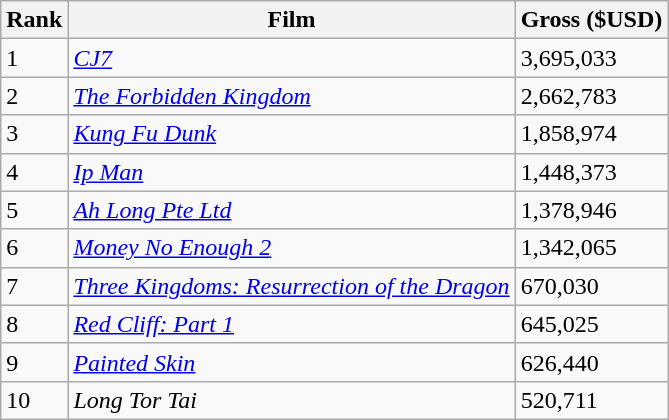<table class="wikitable">
<tr>
<th>Rank</th>
<th>Film</th>
<th>Gross ($USD)</th>
</tr>
<tr>
<td>1</td>
<td><em><a href='#'>CJ7</a></em></td>
<td>3,695,033</td>
</tr>
<tr>
<td>2</td>
<td><em><a href='#'>The Forbidden Kingdom</a></em></td>
<td>2,662,783</td>
</tr>
<tr>
<td>3</td>
<td><em><a href='#'>Kung Fu Dunk</a></em></td>
<td>1,858,974</td>
</tr>
<tr>
<td>4</td>
<td><em><a href='#'>Ip Man</a></em></td>
<td>1,448,373</td>
</tr>
<tr>
<td>5</td>
<td><em><a href='#'>Ah Long Pte Ltd</a></em></td>
<td>1,378,946</td>
</tr>
<tr>
<td>6</td>
<td><em><a href='#'>Money No Enough 2</a></em></td>
<td>1,342,065</td>
</tr>
<tr>
<td>7</td>
<td><em><a href='#'>Three Kingdoms: Resurrection of the Dragon</a></em></td>
<td>670,030</td>
</tr>
<tr>
<td>8</td>
<td><a href='#'><em>Red Cliff: Part 1</em></a></td>
<td>645,025</td>
</tr>
<tr>
<td>9</td>
<td><a href='#'><em>Painted Skin</em></a></td>
<td>626,440</td>
</tr>
<tr>
<td>10</td>
<td><em>Long Tor Tai</em></td>
<td>520,711</td>
</tr>
</table>
